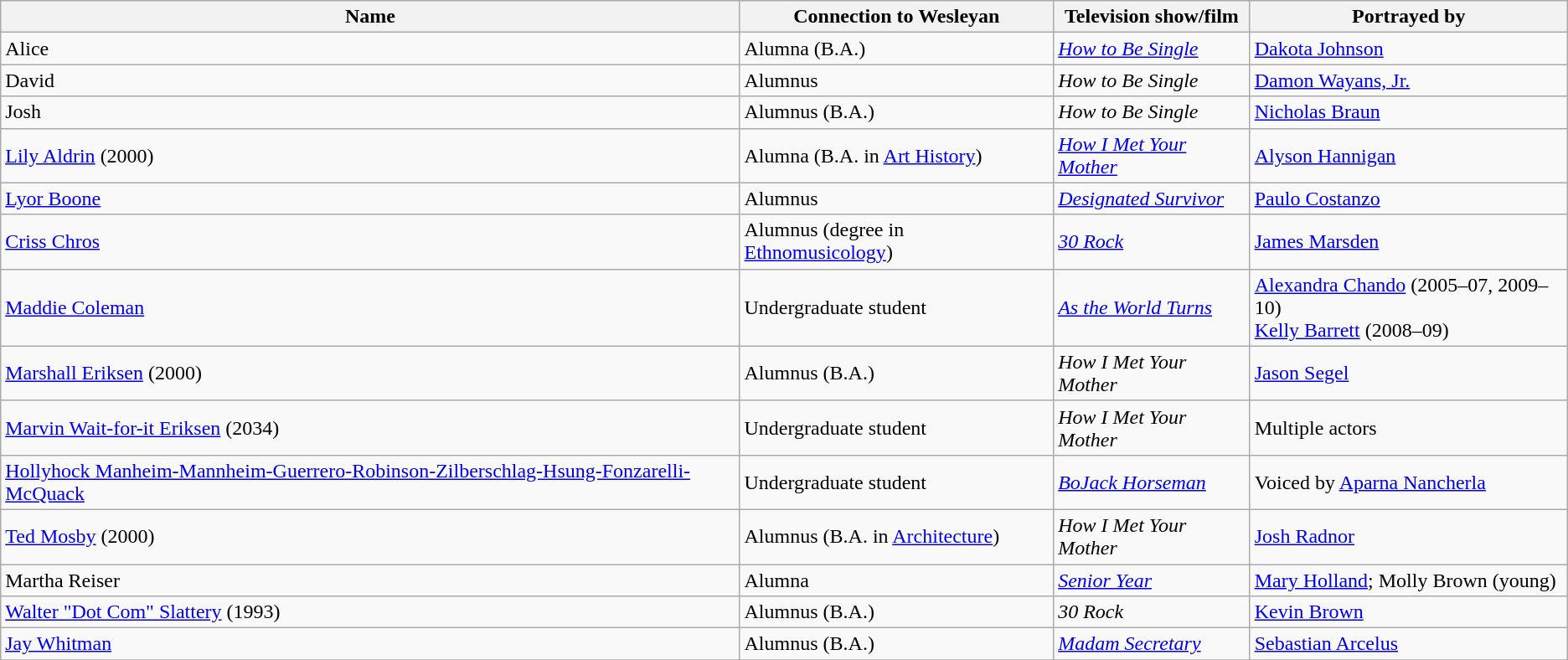<table class="wikitable">
<tr>
<th>Name</th>
<th>Connection to Wesleyan</th>
<th>Television show/film</th>
<th>Portrayed by</th>
</tr>
<tr>
<td>Alice</td>
<td>Alumna (B.A.)</td>
<td><em><a href='#'>How to Be Single</a></em></td>
<td><a href='#'>Dakota Johnson</a></td>
</tr>
<tr>
<td>David</td>
<td>Alumnus</td>
<td><em>How to Be Single</em></td>
<td><a href='#'>Damon Wayans, Jr.</a></td>
</tr>
<tr>
<td>Josh</td>
<td>Alumnus (B.A.)</td>
<td><em>How to Be Single</em></td>
<td><a href='#'>Nicholas Braun</a></td>
</tr>
<tr>
<td><a href='#'>Lily Aldrin</a> (2000)</td>
<td>Alumna (B.A. in <a href='#'>Art History</a>)</td>
<td><em><a href='#'>How I Met Your Mother</a></em></td>
<td><a href='#'>Alyson Hannigan</a></td>
</tr>
<tr>
<td><a href='#'>Lyor Boone</a></td>
<td>Alumnus</td>
<td><em><a href='#'>Designated Survivor</a></em></td>
<td><a href='#'>Paulo Costanzo</a></td>
</tr>
<tr>
<td><a href='#'>Criss Chros</a></td>
<td>Alumnus (degree in <a href='#'>Ethnomusicology</a>)</td>
<td><em><a href='#'>30 Rock</a></em></td>
<td><a href='#'>James Marsden</a></td>
</tr>
<tr>
<td><a href='#'>Maddie Coleman</a></td>
<td>Undergraduate student</td>
<td><em><a href='#'>As the World Turns</a></em></td>
<td><a href='#'>Alexandra Chando</a> (2005–07, 2009–10)<br><a href='#'>Kelly Barrett</a> (2008–09)</td>
</tr>
<tr>
<td><a href='#'>Marshall Eriksen</a> (2000)</td>
<td>Alumnus (B.A.)</td>
<td><em>How I Met Your Mother</em></td>
<td><a href='#'>Jason Segel</a></td>
</tr>
<tr>
<td><a href='#'>Marvin Wait-for-it Eriksen</a> (2034)</td>
<td>Undergraduate student</td>
<td><em>How I Met Your Mother</em></td>
<td>Multiple actors</td>
</tr>
<tr>
<td><a href='#'>Hollyhock Manheim-Mannheim-Guerrero-Robinson-Zilberschlag-Hsung-Fonzarelli-McQuack</a></td>
<td>Undergraduate student</td>
<td><em><a href='#'>BoJack Horseman</a></em></td>
<td>Voiced by <a href='#'>Aparna Nancherla</a></td>
</tr>
<tr>
<td><a href='#'>Ted Mosby</a> (2000)</td>
<td>Alumnus (B.A. in <a href='#'>Architecture</a>)</td>
<td><em>How I Met Your Mother</em></td>
<td><a href='#'>Josh Radnor</a></td>
</tr>
<tr>
<td>Martha Reiser</td>
<td>Alumna</td>
<td><em><a href='#'>Senior Year</a></em></td>
<td><a href='#'>Mary Holland</a>; Molly Brown (young)</td>
</tr>
<tr>
<td><a href='#'>Walter "Dot Com" Slattery</a> (1993)</td>
<td>Alumnus (B.A.)</td>
<td><em>30 Rock</em></td>
<td><a href='#'>Kevin Brown</a></td>
</tr>
<tr>
<td><a href='#'>Jay Whitman</a></td>
<td>Alumnus (B.A.)</td>
<td><em><a href='#'>Madam Secretary</a></em></td>
<td><a href='#'>Sebastian Arcelus</a></td>
</tr>
<tr>
</tr>
</table>
